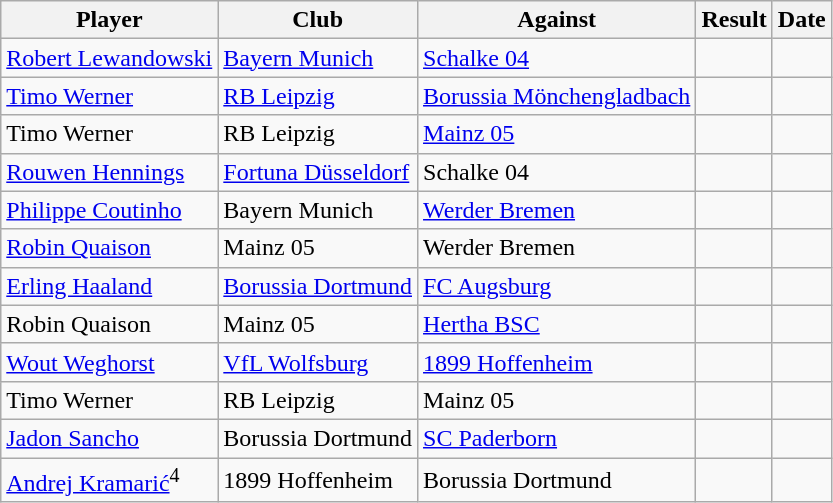<table class="wikitable">
<tr>
<th>Player</th>
<th>Club</th>
<th>Against</th>
<th style="text-align:center">Result</th>
<th>Date</th>
</tr>
<tr>
<td> <a href='#'>Robert Lewandowski</a></td>
<td><a href='#'>Bayern Munich</a></td>
<td><a href='#'>Schalke 04</a></td>
<td style="text-align:center"></td>
<td></td>
</tr>
<tr>
<td> <a href='#'>Timo Werner</a></td>
<td><a href='#'>RB Leipzig</a></td>
<td><a href='#'>Borussia Mönchengladbach</a></td>
<td style="text-align:center"></td>
<td></td>
</tr>
<tr>
<td> Timo Werner</td>
<td>RB Leipzig</td>
<td><a href='#'>Mainz 05</a></td>
<td style="text-align:center"></td>
<td></td>
</tr>
<tr>
<td> <a href='#'>Rouwen Hennings</a></td>
<td><a href='#'>Fortuna Düsseldorf</a></td>
<td>Schalke 04</td>
<td style="text-align:center"></td>
<td></td>
</tr>
<tr>
<td> <a href='#'>Philippe Coutinho</a></td>
<td>Bayern Munich</td>
<td><a href='#'>Werder Bremen</a></td>
<td style="text-align:center"></td>
<td></td>
</tr>
<tr>
<td> <a href='#'>Robin Quaison</a></td>
<td>Mainz 05</td>
<td>Werder Bremen</td>
<td style="text-align:center"></td>
<td></td>
</tr>
<tr>
<td> <a href='#'>Erling Haaland</a></td>
<td><a href='#'>Borussia Dortmund</a></td>
<td><a href='#'>FC Augsburg</a></td>
<td style="text-align:center"></td>
<td></td>
</tr>
<tr>
<td> Robin Quaison</td>
<td>Mainz 05</td>
<td><a href='#'>Hertha BSC</a></td>
<td style="text-align:center"></td>
<td></td>
</tr>
<tr>
<td> <a href='#'>Wout Weghorst</a></td>
<td><a href='#'>VfL Wolfsburg</a></td>
<td><a href='#'>1899 Hoffenheim</a></td>
<td style="text-align:center"></td>
<td></td>
</tr>
<tr>
<td> Timo Werner</td>
<td>RB Leipzig</td>
<td>Mainz 05</td>
<td style="text-align:center"></td>
<td></td>
</tr>
<tr>
<td> <a href='#'>Jadon Sancho</a></td>
<td>Borussia Dortmund</td>
<td><a href='#'>SC Paderborn</a></td>
<td style="text-align:center"></td>
<td></td>
</tr>
<tr>
<td> <a href='#'>Andrej Kramarić</a><sup>4</sup></td>
<td>1899 Hoffenheim</td>
<td>Borussia Dortmund</td>
<td style="text-align:center"></td>
<td></td>
</tr>
</table>
